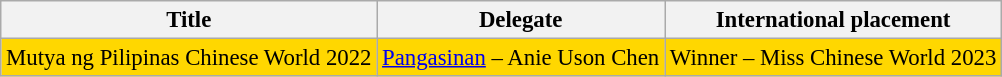<table class="wikitable " style="font-size: 95%; text-align:center;">
<tr>
<th>Title</th>
<th>Delegate</th>
<th>International placement</th>
</tr>
<tr style="background-color: GOLD;">
<td>Mutya ng Pilipinas Chinese World 2022</td>
<td><a href='#'>Pangasinan</a> – Anie Uson Chen</td>
<td>Winner – Miss Chinese World 2023</td>
</tr>
</table>
